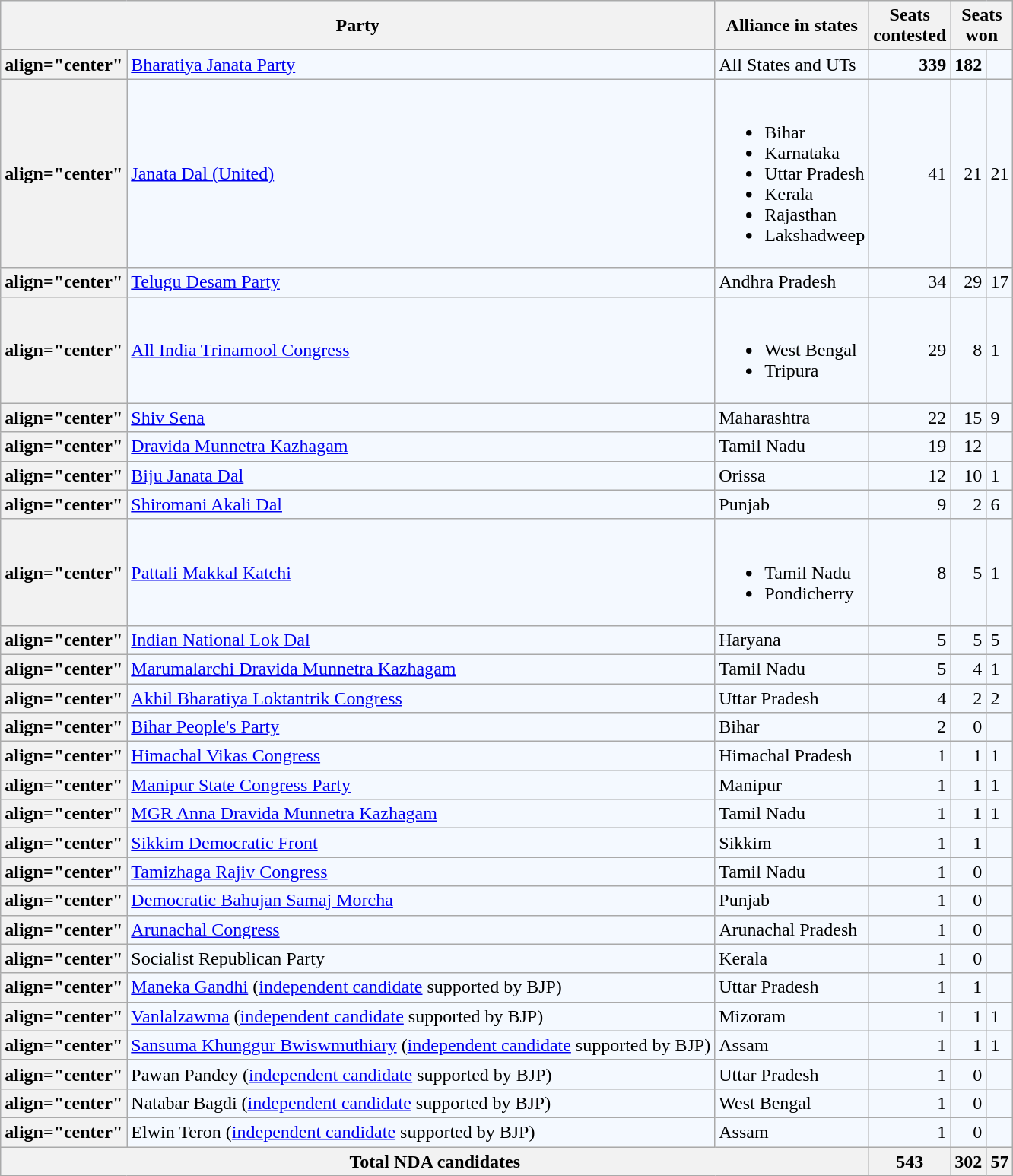<table class="wikitable sortable" style="background-color:#F4F9FF;">
<tr>
<th colspan="2">Party</th>
<th>Alliance in states</th>
<th>Seats <br>contested</th>
<th colspan="2">Seats <br>won</th>
</tr>
<tr>
<th>align="center" </th>
<td><a href='#'>Bharatiya Janata Party</a></td>
<td>All States and UTs</td>
<td align=right><strong>339</strong></td>
<td align=right><strong>182</strong></td>
<td></td>
</tr>
<tr>
<th>align="center" </th>
<td><a href='#'>Janata Dal (United)</a></td>
<td><br><ul><li>Bihar</li><li>Karnataka</li><li>Uttar Pradesh</li><li>Kerala</li><li>Rajasthan</li><li>Lakshadweep</li></ul></td>
<td align=right>41</td>
<td align=right>21</td>
<td> 21</td>
</tr>
<tr>
<th>align="center" </th>
<td><a href='#'>Telugu Desam Party</a></td>
<td>Andhra Pradesh</td>
<td align=right>34</td>
<td align=right>29</td>
<td> 17</td>
</tr>
<tr>
<th>align="center" </th>
<td><a href='#'>All India Trinamool Congress</a></td>
<td><br><ul><li>West Bengal</li><li>Tripura</li></ul></td>
<td align=right>29</td>
<td align=right>8</td>
<td> 1</td>
</tr>
<tr>
<th>align="center" </th>
<td><a href='#'>Shiv Sena</a></td>
<td>Maharashtra</td>
<td align=right>22</td>
<td align=right>15</td>
<td> 9</td>
</tr>
<tr>
<th>align="center" </th>
<td><a href='#'>Dravida Munnetra Kazhagam</a></td>
<td>Tamil Nadu</td>
<td align=right>19</td>
<td align=right>12</td>
<td></td>
</tr>
<tr>
<th>align="center" </th>
<td><a href='#'>Biju Janata Dal</a></td>
<td>Orissa</td>
<td align=right>12</td>
<td align=right>10</td>
<td> 1</td>
</tr>
<tr>
<th>align="center" </th>
<td><a href='#'>Shiromani Akali Dal</a></td>
<td>Punjab</td>
<td align=right>9</td>
<td align=right>2</td>
<td> 6</td>
</tr>
<tr>
<th>align="center" </th>
<td><a href='#'>Pattali Makkal Katchi</a></td>
<td><br><ul><li>Tamil Nadu</li><li>Pondicherry</li></ul></td>
<td align=right>8</td>
<td align=right>5</td>
<td> 1</td>
</tr>
<tr>
<th>align="center" </th>
<td><a href='#'>Indian National Lok Dal</a></td>
<td>Haryana</td>
<td align=right>5</td>
<td align=right>5</td>
<td> 5</td>
</tr>
<tr>
<th>align="center" </th>
<td><a href='#'>Marumalarchi Dravida Munnetra Kazhagam</a></td>
<td>Tamil Nadu</td>
<td align=right>5</td>
<td align=right>4</td>
<td> 1</td>
</tr>
<tr>
<th>align="center" </th>
<td><a href='#'>Akhil Bharatiya Loktantrik Congress</a></td>
<td>Uttar Pradesh</td>
<td align=right>4</td>
<td align=right>2</td>
<td> 2</td>
</tr>
<tr>
<th>align="center" </th>
<td><a href='#'>Bihar People's Party</a></td>
<td>Bihar</td>
<td align=right>2</td>
<td align=right>0</td>
<td></td>
</tr>
<tr>
<th>align="center" </th>
<td><a href='#'>Himachal Vikas Congress</a></td>
<td>Himachal Pradesh</td>
<td align=right>1</td>
<td align=right>1</td>
<td> 1</td>
</tr>
<tr>
<th>align="center" </th>
<td><a href='#'>Manipur State Congress Party</a></td>
<td>Manipur</td>
<td align=right>1</td>
<td align=right>1</td>
<td> 1</td>
</tr>
<tr>
<th>align="center"</th>
<td><a href='#'>MGR Anna Dravida Munnetra Kazhagam</a></td>
<td>Tamil Nadu</td>
<td align=right>1</td>
<td align=right>1</td>
<td> 1</td>
</tr>
<tr>
<th>align="center" </th>
<td><a href='#'>Sikkim Democratic Front</a></td>
<td>Sikkim</td>
<td align=right>1</td>
<td align=right>1</td>
<td></td>
</tr>
<tr>
<th>align="center" </th>
<td><a href='#'>Tamizhaga Rajiv Congress</a></td>
<td>Tamil Nadu</td>
<td align=right>1</td>
<td align=right>0</td>
<td></td>
</tr>
<tr>
<th>align="center" </th>
<td><a href='#'>Democratic Bahujan Samaj Morcha</a></td>
<td>Punjab</td>
<td align=right>1</td>
<td align=right>0</td>
<td></td>
</tr>
<tr>
<th>align="center" </th>
<td><a href='#'>Arunachal Congress</a></td>
<td>Arunachal Pradesh</td>
<td align=right>1</td>
<td align=right>0</td>
<td></td>
</tr>
<tr>
<th>align="center" </th>
<td>Socialist Republican Party</td>
<td>Kerala</td>
<td align=right>1</td>
<td align=right>0</td>
<td></td>
</tr>
<tr>
<th>align="center" </th>
<td><a href='#'>Maneka Gandhi</a> (<a href='#'>independent candidate</a> supported by BJP)</td>
<td>Uttar Pradesh</td>
<td align=right>1</td>
<td align=right>1</td>
<td></td>
</tr>
<tr>
<th>align="center" </th>
<td><a href='#'>Vanlalzawma</a> (<a href='#'>independent candidate</a> supported by BJP)</td>
<td>Mizoram</td>
<td align=right>1</td>
<td align=right>1</td>
<td> 1</td>
</tr>
<tr>
<th>align="center" </th>
<td><a href='#'>Sansuma Khunggur Bwiswmuthiary</a> (<a href='#'>independent candidate</a> supported by BJP)</td>
<td>Assam</td>
<td align=right>1</td>
<td align=right>1</td>
<td> 1</td>
</tr>
<tr>
<th>align="center" </th>
<td>Pawan Pandey (<a href='#'>independent candidate</a> supported by BJP)</td>
<td>Uttar Pradesh</td>
<td align=right>1</td>
<td align=right>0</td>
<td></td>
</tr>
<tr>
<th>align="center" </th>
<td>Natabar Bagdi (<a href='#'>independent candidate</a> supported by BJP)</td>
<td>West Bengal</td>
<td align=right>1</td>
<td align=right>0</td>
<td></td>
</tr>
<tr>
<th>align="center" </th>
<td>Elwin Teron (<a href='#'>independent candidate</a> supported by BJP)</td>
<td>Assam</td>
<td align=right>1</td>
<td align=right>0</td>
<td></td>
</tr>
<tr>
<th colspan="3">Total NDA candidates</th>
<th><strong>543</strong></th>
<th><strong>302</strong></th>
<th><strong> 57</strong></th>
</tr>
</table>
